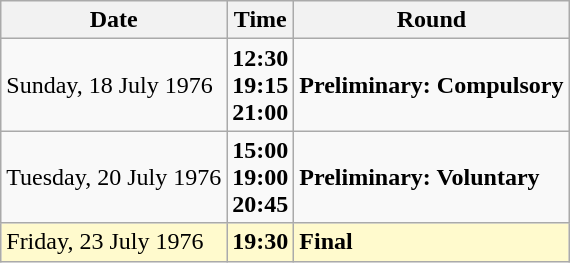<table class="wikitable">
<tr>
<th>Date</th>
<th>Time</th>
<th>Round</th>
</tr>
<tr>
<td>Sunday, 18 July 1976</td>
<td><strong>12:30</strong><br><strong>19:15</strong><br><strong>21:00</strong></td>
<td><strong>Preliminary: Compulsory</strong></td>
</tr>
<tr>
<td>Tuesday, 20 July 1976</td>
<td><strong>15:00</strong><br><strong>19:00</strong><br><strong>20:45</strong></td>
<td><strong>Preliminary: Voluntary</strong></td>
</tr>
<tr style=background:lemonchiffon>
<td>Friday, 23 July 1976</td>
<td><strong>19:30</strong></td>
<td><strong>Final</strong></td>
</tr>
</table>
